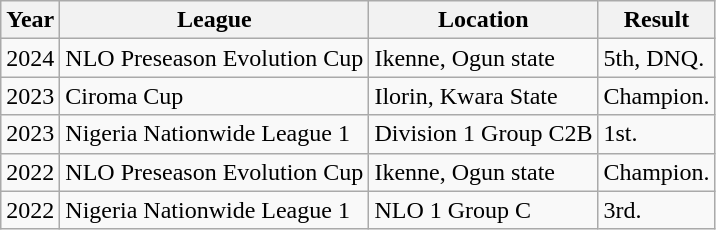<table class="wikitable">
<tr>
<th>Year</th>
<th>League</th>
<th>Location</th>
<th>Result</th>
</tr>
<tr>
<td>2024</td>
<td>NLO Preseason Evolution Cup</td>
<td>Ikenne, Ogun state</td>
<td>5th, DNQ.</td>
</tr>
<tr>
<td>2023</td>
<td>Ciroma Cup</td>
<td>Ilorin, Kwara State</td>
<td>Champion.</td>
</tr>
<tr>
<td>2023</td>
<td>Nigeria Nationwide League 1</td>
<td>Division 1 Group C2B</td>
<td>1st.</td>
</tr>
<tr>
<td>2022</td>
<td>NLO Preseason Evolution Cup</td>
<td>Ikenne, Ogun state</td>
<td>Champion.</td>
</tr>
<tr>
<td>2022</td>
<td>Nigeria Nationwide League 1</td>
<td>NLO 1 Group C</td>
<td>3rd.</td>
</tr>
</table>
